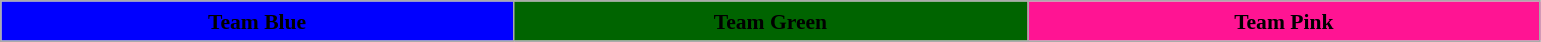<table style="text-align: center; font-size:90%; line-height:20px;" class="wikitable sortable">
<tr>
<td width="335" style="background:blue;"><span><strong>Team Blue</strong></span></td>
<td width="336" style="background:darkgreen;"><span><strong>Team Green</strong></span></td>
<td width="335" style="background:deeppink;"><span><strong>Team Pink</strong></span></td>
</tr>
</table>
